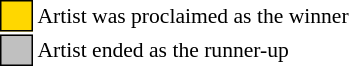<table class="toccolours" style="font-size:90%; white-space:nowrap;">
<tr>
<td style="background:gold; border: 1px solid black">     </td>
<td>Artist was proclaimed as the winner</td>
</tr>
<tr>
<td style="background:silver; border: 1px solid black">     </td>
<td>Artist ended as the runner-up</td>
</tr>
</table>
